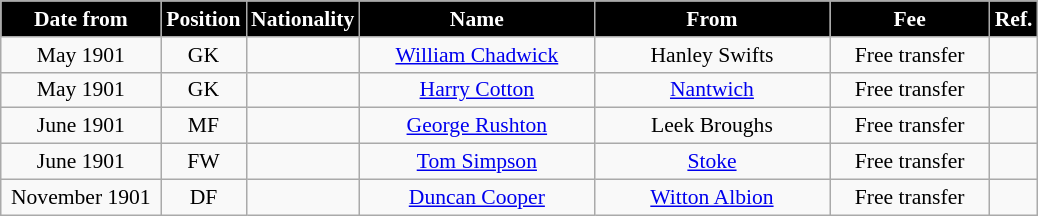<table class="wikitable" style="text-align:center; font-size:90%; ">
<tr>
<th style="background:#000000; color:white; width:100px;">Date from</th>
<th style="background:#000000; color:white; width:50px;">Position</th>
<th style="background:#000000; color:white; width:50px;">Nationality</th>
<th style="background:#000000; color:white; width:150px;">Name</th>
<th style="background:#000000; color:white; width:150px;">From</th>
<th style="background:#000000; color:white; width:100px;">Fee</th>
<th style="background:#000000; color:white; width:25px;">Ref.</th>
</tr>
<tr>
<td>May 1901</td>
<td>GK</td>
<td></td>
<td><a href='#'>William Chadwick</a></td>
<td>Hanley Swifts</td>
<td>Free transfer</td>
<td></td>
</tr>
<tr>
<td>May 1901</td>
<td>GK</td>
<td></td>
<td><a href='#'>Harry Cotton</a></td>
<td><a href='#'>Nantwich</a></td>
<td>Free transfer</td>
<td></td>
</tr>
<tr>
<td>June 1901</td>
<td>MF</td>
<td></td>
<td><a href='#'>George Rushton</a></td>
<td>Leek Broughs</td>
<td>Free transfer</td>
<td></td>
</tr>
<tr>
<td>June 1901</td>
<td>FW</td>
<td></td>
<td><a href='#'>Tom Simpson</a></td>
<td><a href='#'>Stoke</a></td>
<td>Free transfer</td>
<td></td>
</tr>
<tr>
<td>November 1901</td>
<td>DF</td>
<td></td>
<td><a href='#'>Duncan Cooper</a></td>
<td><a href='#'>Witton Albion</a></td>
<td>Free transfer</td>
<td></td>
</tr>
</table>
